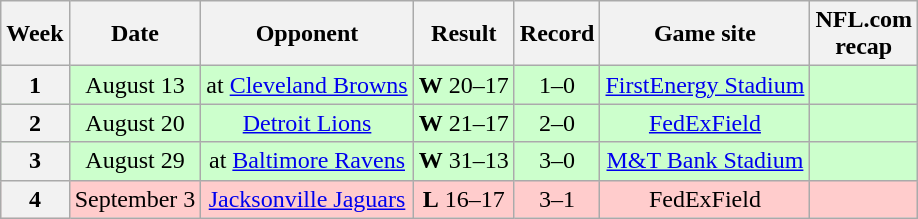<table class="wikitable" style="text-align:center">
<tr>
<th>Week</th>
<th>Date</th>
<th>Opponent</th>
<th>Result</th>
<th>Record</th>
<th>Game site</th>
<th>NFL.com<br>recap</th>
</tr>
<tr style="background:#cfc">
<th>1</th>
<td>August 13</td>
<td>at <a href='#'>Cleveland Browns</a></td>
<td><strong>W</strong> 20–17</td>
<td>1–0</td>
<td><a href='#'>FirstEnergy Stadium</a></td>
<td></td>
</tr>
<tr style="background:#cfc">
<th>2</th>
<td>August 20</td>
<td><a href='#'>Detroit Lions</a></td>
<td><strong>W</strong> 21–17</td>
<td>2–0</td>
<td><a href='#'>FedExField</a></td>
<td></td>
</tr>
<tr style="background:#cfc">
<th>3</th>
<td>August 29</td>
<td>at <a href='#'>Baltimore Ravens</a></td>
<td><strong>W</strong> 31–13</td>
<td>3–0</td>
<td><a href='#'>M&T Bank Stadium</a></td>
<td></td>
</tr>
<tr style="background:#fcc">
<th>4</th>
<td>September 3</td>
<td><a href='#'>Jacksonville Jaguars</a></td>
<td><strong>L</strong> 16–17</td>
<td>3–1</td>
<td>FedExField</td>
<td></td>
</tr>
</table>
